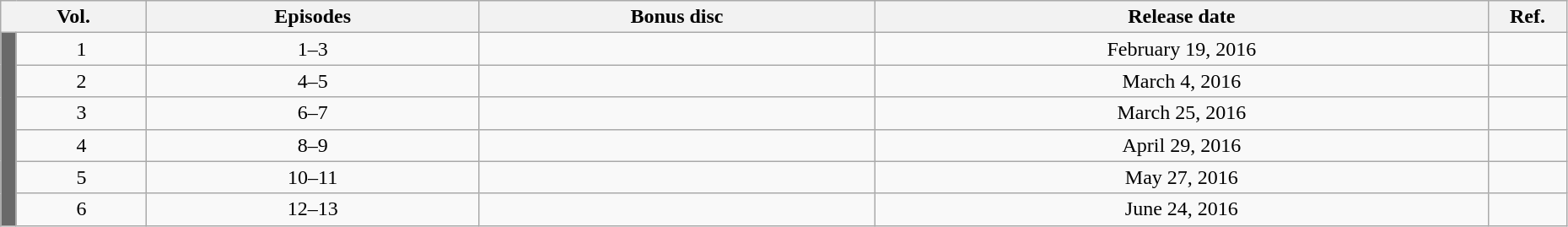<table class="wikitable" style="text-align: center; width: 98%;">
<tr>
<th colspan="2">Vol.</th>
<th>Episodes</th>
<th>Bonus disc</th>
<th>Release date</th>
<th width="5%">Ref.</th>
</tr>
<tr>
<td rowspan="10" width="1%" style="background: DimGray;"></td>
<td>1</td>
<td>1–3</td>
<td></td>
<td>February 19, 2016</td>
<td></td>
</tr>
<tr>
<td>2</td>
<td>4–5</td>
<td></td>
<td>March 4, 2016</td>
<td></td>
</tr>
<tr>
<td>3</td>
<td>6–7</td>
<td></td>
<td>March 25, 2016</td>
<td></td>
</tr>
<tr>
<td>4</td>
<td>8–9</td>
<td></td>
<td>April 29, 2016</td>
<td></td>
</tr>
<tr>
<td>5</td>
<td>10–11</td>
<td></td>
<td>May 27, 2016</td>
<td></td>
</tr>
<tr>
<td>6</td>
<td>12–13</td>
<td></td>
<td>June 24, 2016</td>
<td></td>
</tr>
</table>
